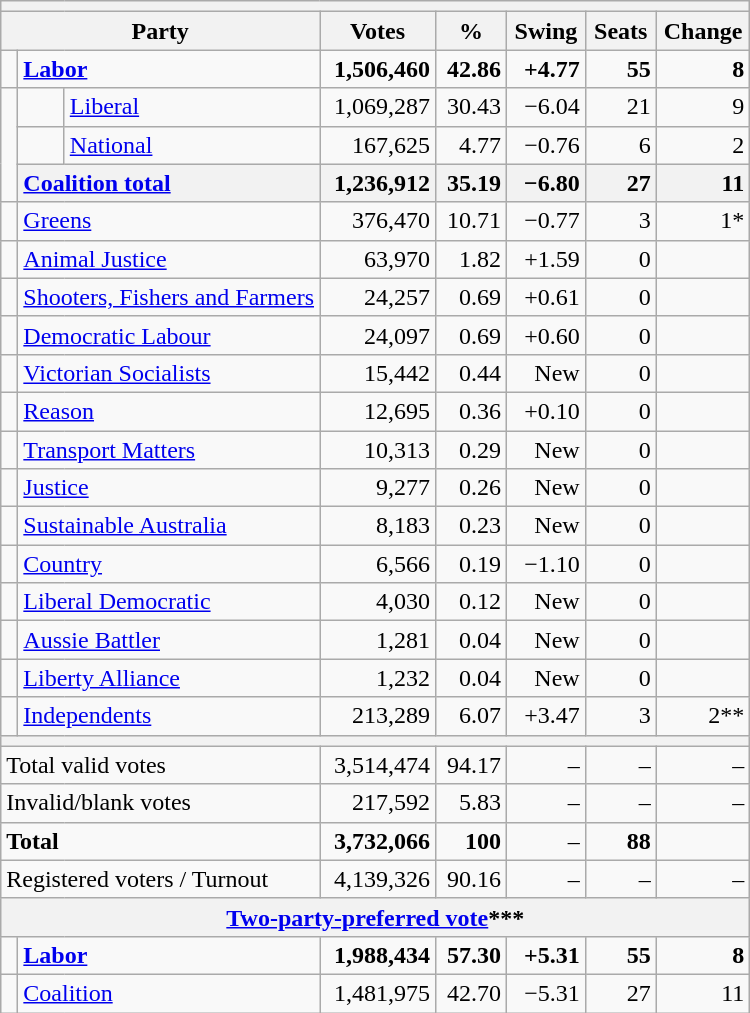<table class="wikitable" style="text-align:right;  margin-bottom:0">
<tr>
<th colspan="8"></th>
</tr>
<tr>
<th style="width:10px" colspan=3>Party</th>
<th style="width:70px;">Votes</th>
<th style="width:40px;">%</th>
<th style="width:40px;">Swing</th>
<th style="width:40px;">Seats</th>
<th style="width:40px;">Change</th>
</tr>
<tr>
<td> </td>
<td style="text-align:left;" colspan="2"><strong><a href='#'>Labor</a></strong></td>
<td style="width:70px;"><strong>1,506,460</strong></td>
<td style="width:40px;"><strong>42.86</strong></td>
<td style="width:45px;"><strong>+4.77</strong></td>
<td style="width:40px;"><strong>55</strong></td>
<td style="width:55px;"><strong> 8</strong></td>
</tr>
<tr>
<td rowspan="3"> </td>
<td> </td>
<td align=left><a href='#'>Liberal</a></td>
<td>1,069,287</td>
<td>30.43</td>
<td>−6.04</td>
<td>21</td>
<td> 9</td>
</tr>
<tr>
<td> </td>
<td align=left><a href='#'>National</a></td>
<td>167,625</td>
<td>4.77</td>
<td>−0.76</td>
<td>6</td>
<td> 2</td>
</tr>
<tr>
<th colspan="2" style="text-align:left;"><a href='#'>Coalition total</a></th>
<th style="text-align:right;">1,236,912</th>
<th style="text-align:right;">35.19</th>
<th style="text-align:right;">−6.80</th>
<th style="text-align:right;">27</th>
<th style=text-align:right;> 11</th>
</tr>
<tr>
<td> </td>
<td style="text-align:left;" colspan="2"><a href='#'>Greens</a></td>
<td>376,470</td>
<td>10.71</td>
<td>−0.77</td>
<td>3</td>
<td> 1*</td>
</tr>
<tr>
<td> </td>
<td style="text-align:left;" colspan="2"><a href='#'>Animal Justice</a></td>
<td>63,970</td>
<td>1.82</td>
<td>+1.59</td>
<td>0</td>
<td></td>
</tr>
<tr>
<td> </td>
<td style="text-align:left;" colspan="2"><a href='#'>Shooters, Fishers and Farmers</a></td>
<td>24,257</td>
<td>0.69</td>
<td>+0.61</td>
<td>0</td>
<td></td>
</tr>
<tr>
<td> </td>
<td style="text-align:left;" colspan="2"><a href='#'>Democratic Labour</a></td>
<td>24,097</td>
<td>0.69</td>
<td>+0.60</td>
<td>0</td>
<td></td>
</tr>
<tr>
<td> </td>
<td style="text-align:left;" colspan="2"><a href='#'>Victorian Socialists</a></td>
<td>15,442</td>
<td>0.44</td>
<td>New</td>
<td>0</td>
<td></td>
</tr>
<tr>
<td> </td>
<td style="text-align:left;" colspan="2"><a href='#'>Reason</a></td>
<td>12,695</td>
<td>0.36</td>
<td>+0.10</td>
<td>0</td>
<td></td>
</tr>
<tr>
<td> </td>
<td style="text-align:left;" colspan="2"><a href='#'>Transport Matters</a></td>
<td>10,313</td>
<td>0.29</td>
<td>New</td>
<td>0</td>
<td></td>
</tr>
<tr>
<td> </td>
<td style="text-align:left;" colspan="2"><a href='#'>Justice</a></td>
<td>9,277</td>
<td>0.26</td>
<td>New</td>
<td>0</td>
<td></td>
</tr>
<tr>
<td> </td>
<td style="text-align:left;" colspan="2"><a href='#'>Sustainable Australia</a></td>
<td>8,183</td>
<td>0.23</td>
<td>New</td>
<td>0</td>
<td></td>
</tr>
<tr>
<td> </td>
<td style="text-align:left;" colspan="2"><a href='#'>Country</a></td>
<td>6,566</td>
<td>0.19</td>
<td>−1.10</td>
<td>0</td>
<td></td>
</tr>
<tr>
<td> </td>
<td style="text-align:left;" colspan="2"><a href='#'>Liberal Democratic</a></td>
<td>4,030</td>
<td>0.12</td>
<td>New</td>
<td>0</td>
<td></td>
</tr>
<tr>
<td> </td>
<td style="text-align:left;" colspan="2"><a href='#'>Aussie Battler</a></td>
<td>1,281</td>
<td>0.04</td>
<td>New</td>
<td>0</td>
<td></td>
</tr>
<tr>
<td> </td>
<td style="text-align:left;" colspan="2"><a href='#'>Liberty Alliance</a></td>
<td>1,232</td>
<td>0.04</td>
<td>New</td>
<td>0</td>
<td></td>
</tr>
<tr>
<td> </td>
<td style="text-align:left;" colspan="2"><a href='#'>Independents</a></td>
<td>213,289</td>
<td>6.07</td>
<td>+3.47</td>
<td>3</td>
<td> 2**</td>
</tr>
<tr>
<th colspan="8"></th>
</tr>
<tr>
<td colspan="3" style="text-align:left;">Total valid votes</td>
<td>3,514,474</td>
<td>94.17</td>
<td>–</td>
<td>–</td>
<td>–</td>
</tr>
<tr>
<td colspan="3" style="text-align:left;">Invalid/blank votes</td>
<td>217,592</td>
<td>5.83</td>
<td>–</td>
<td>–</td>
<td>–</td>
</tr>
<tr>
<td colspan="3" style="text-align:left;"><strong>Total</strong></td>
<td><strong>3,732,066</strong></td>
<td><strong>100</strong></td>
<td>–</td>
<td><strong>88</strong></td>
<td></td>
</tr>
<tr>
<td colspan="3" style="text-align:left;">Registered voters / Turnout</td>
<td>4,139,326</td>
<td>90.16</td>
<td>–</td>
<td>–</td>
<td>–</td>
</tr>
<tr>
<th colspan="8"><a href='#'>Two-party-preferred vote</a>***</th>
</tr>
<tr>
<td> </td>
<td style="text-align:left;" colspan="2"><strong><a href='#'>Labor</a></strong></td>
<td><strong>1,988,434</strong></td>
<td><strong>57.30</strong></td>
<td><strong>+5.31</strong></td>
<td><strong>55</strong></td>
<td><strong> 8</strong></td>
</tr>
<tr>
<td> </td>
<td style="text-align:left;" colspan="2"><a href='#'>Coalition</a></td>
<td>1,481,975</td>
<td>42.70</td>
<td>−5.31</td>
<td>27</td>
<td> 11</td>
</tr>
</table>
